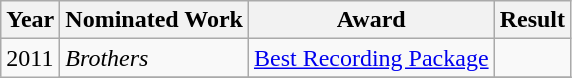<table class="wikitable">
<tr>
<th>Year</th>
<th>Nominated Work</th>
<th>Award</th>
<th>Result</th>
</tr>
<tr>
<td rowspan="2">2011</td>
<td><em>Brothers</em></td>
<td><a href='#'>Best Recording Package</a></td>
<td></td>
</tr>
<tr>
</tr>
</table>
